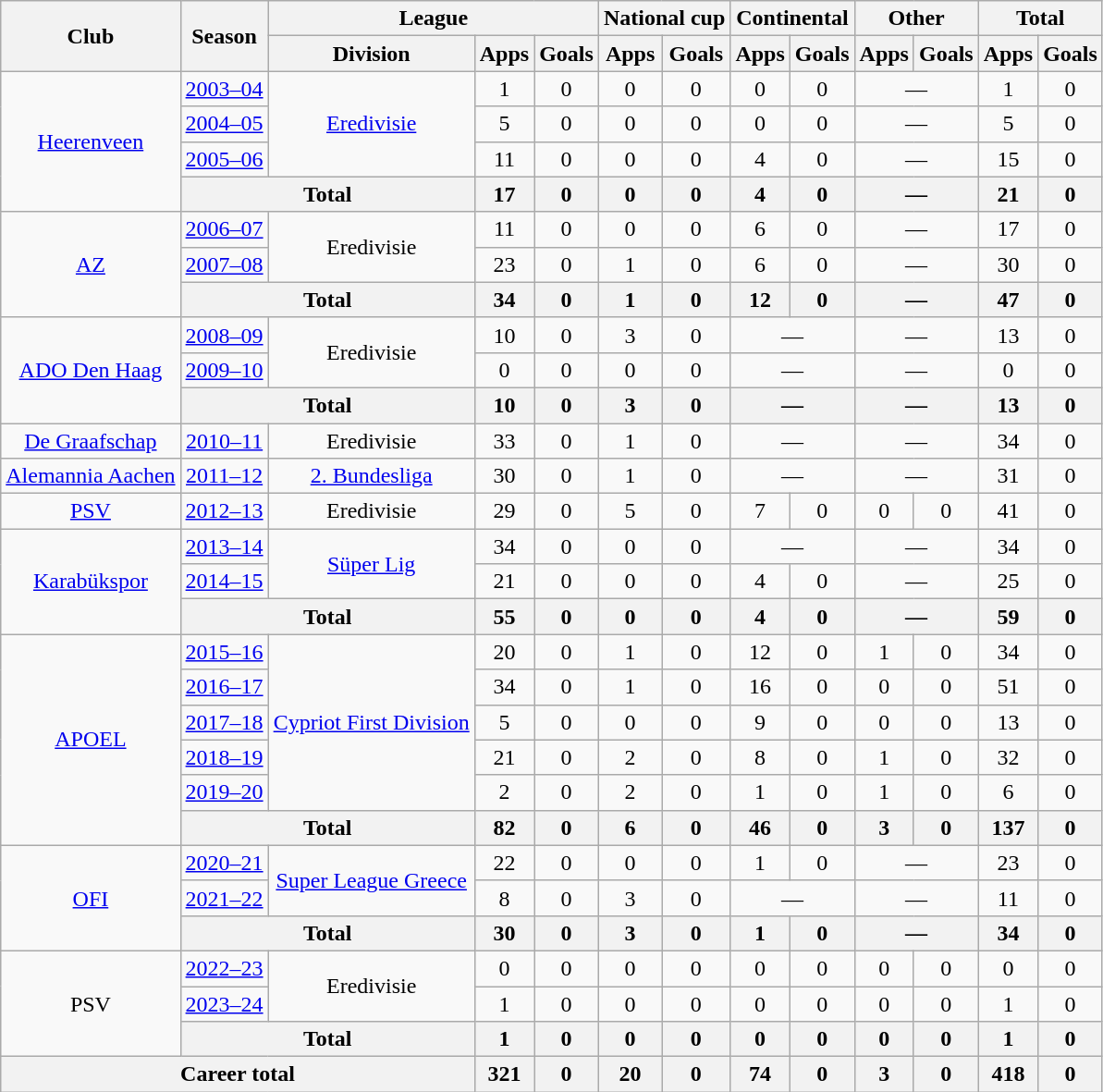<table class="wikitable" style="text-align:center">
<tr>
<th rowspan="2">Club</th>
<th rowspan="2">Season</th>
<th colspan="3">League</th>
<th colspan="2">National cup</th>
<th colspan="2">Continental</th>
<th colspan="2">Other</th>
<th colspan="2">Total</th>
</tr>
<tr>
<th>Division</th>
<th>Apps</th>
<th>Goals</th>
<th>Apps</th>
<th>Goals</th>
<th>Apps</th>
<th>Goals</th>
<th>Apps</th>
<th>Goals</th>
<th>Apps</th>
<th>Goals</th>
</tr>
<tr>
<td rowspan="4"><a href='#'>Heerenveen</a></td>
<td><a href='#'>2003–04</a></td>
<td rowspan="3"><a href='#'>Eredivisie</a></td>
<td>1</td>
<td>0</td>
<td>0</td>
<td>0</td>
<td>0</td>
<td>0</td>
<td colspan="2">—</td>
<td>1</td>
<td>0</td>
</tr>
<tr>
<td><a href='#'>2004–05</a></td>
<td>5</td>
<td>0</td>
<td>0</td>
<td>0</td>
<td>0</td>
<td>0</td>
<td colspan="2">—</td>
<td>5</td>
<td>0</td>
</tr>
<tr>
<td><a href='#'>2005–06</a></td>
<td>11</td>
<td>0</td>
<td>0</td>
<td>0</td>
<td>4</td>
<td>0</td>
<td colspan="2">—</td>
<td>15</td>
<td>0</td>
</tr>
<tr>
<th colspan="2">Total</th>
<th>17</th>
<th>0</th>
<th>0</th>
<th>0</th>
<th>4</th>
<th>0</th>
<th colspan="2">—</th>
<th>21</th>
<th>0</th>
</tr>
<tr>
<td rowspan="3"><a href='#'>AZ</a></td>
<td><a href='#'>2006–07</a></td>
<td rowspan="2">Eredivisie</td>
<td>11</td>
<td>0</td>
<td>0</td>
<td>0</td>
<td>6</td>
<td>0</td>
<td colspan="2">—</td>
<td>17</td>
<td>0</td>
</tr>
<tr>
<td><a href='#'>2007–08</a></td>
<td>23</td>
<td>0</td>
<td>1</td>
<td>0</td>
<td>6</td>
<td>0</td>
<td colspan="2">—</td>
<td>30</td>
<td>0</td>
</tr>
<tr>
<th colspan="2">Total</th>
<th>34</th>
<th>0</th>
<th>1</th>
<th>0</th>
<th>12</th>
<th>0</th>
<th colspan="2">—</th>
<th>47</th>
<th>0</th>
</tr>
<tr>
<td rowspan="3"><a href='#'>ADO Den Haag</a></td>
<td><a href='#'>2008–09</a></td>
<td rowspan="2">Eredivisie</td>
<td>10</td>
<td>0</td>
<td>3</td>
<td>0</td>
<td colspan="2">—</td>
<td colspan="2">—</td>
<td>13</td>
<td>0</td>
</tr>
<tr>
<td><a href='#'>2009–10</a></td>
<td>0</td>
<td>0</td>
<td>0</td>
<td>0</td>
<td colspan="2">—</td>
<td colspan="2">—</td>
<td>0</td>
<td>0</td>
</tr>
<tr>
<th colspan="2">Total</th>
<th>10</th>
<th>0</th>
<th>3</th>
<th>0</th>
<th colspan="2">—</th>
<th colspan="2">—</th>
<th>13</th>
<th>0</th>
</tr>
<tr>
<td><a href='#'>De Graafschap</a></td>
<td><a href='#'>2010–11</a></td>
<td>Eredivisie</td>
<td>33</td>
<td>0</td>
<td>1</td>
<td>0</td>
<td colspan="2">—</td>
<td colspan="2">—</td>
<td>34</td>
<td>0</td>
</tr>
<tr>
<td><a href='#'>Alemannia Aachen</a></td>
<td><a href='#'>2011–12</a></td>
<td><a href='#'>2. Bundesliga</a></td>
<td>30</td>
<td>0</td>
<td>1</td>
<td>0</td>
<td colspan="2">—</td>
<td colspan="2">—</td>
<td>31</td>
<td>0</td>
</tr>
<tr>
<td><a href='#'>PSV</a></td>
<td><a href='#'>2012–13</a></td>
<td>Eredivisie</td>
<td>29</td>
<td>0</td>
<td>5</td>
<td>0</td>
<td>7</td>
<td>0</td>
<td>0</td>
<td>0</td>
<td>41</td>
<td>0</td>
</tr>
<tr>
<td rowspan="3"><a href='#'>Karabükspor</a></td>
<td><a href='#'>2013–14</a></td>
<td rowspan="2"><a href='#'>Süper Lig</a></td>
<td>34</td>
<td>0</td>
<td>0</td>
<td>0</td>
<td colspan="2">—</td>
<td colspan="2">—</td>
<td>34</td>
<td>0</td>
</tr>
<tr>
<td><a href='#'>2014–15</a></td>
<td>21</td>
<td>0</td>
<td>0</td>
<td>0</td>
<td>4</td>
<td>0</td>
<td colspan="2">—</td>
<td>25</td>
<td>0</td>
</tr>
<tr>
<th colspan="2">Total</th>
<th>55</th>
<th>0</th>
<th>0</th>
<th>0</th>
<th>4</th>
<th>0</th>
<th colspan="2">—</th>
<th>59</th>
<th>0</th>
</tr>
<tr>
<td rowspan="6"><a href='#'>APOEL</a></td>
<td><a href='#'>2015–16</a></td>
<td rowspan="5"><a href='#'>Cypriot First Division</a></td>
<td>20</td>
<td>0</td>
<td>1</td>
<td>0</td>
<td>12</td>
<td>0</td>
<td>1</td>
<td>0</td>
<td>34</td>
<td>0</td>
</tr>
<tr>
<td><a href='#'>2016–17</a></td>
<td>34</td>
<td>0</td>
<td>1</td>
<td>0</td>
<td>16</td>
<td>0</td>
<td>0</td>
<td>0</td>
<td>51</td>
<td>0</td>
</tr>
<tr>
<td><a href='#'>2017–18</a></td>
<td>5</td>
<td>0</td>
<td>0</td>
<td>0</td>
<td>9</td>
<td>0</td>
<td>0</td>
<td>0</td>
<td>13</td>
<td>0</td>
</tr>
<tr>
<td><a href='#'>2018–19</a></td>
<td>21</td>
<td>0</td>
<td>2</td>
<td>0</td>
<td>8</td>
<td>0</td>
<td>1</td>
<td>0</td>
<td>32</td>
<td>0</td>
</tr>
<tr>
<td><a href='#'>2019–20</a></td>
<td>2</td>
<td>0</td>
<td>2</td>
<td>0</td>
<td>1</td>
<td>0</td>
<td>1</td>
<td>0</td>
<td>6</td>
<td>0</td>
</tr>
<tr>
<th colspan="2">Total</th>
<th>82</th>
<th>0</th>
<th>6</th>
<th>0</th>
<th>46</th>
<th>0</th>
<th>3</th>
<th>0</th>
<th>137</th>
<th>0</th>
</tr>
<tr>
<td rowspan="3"><a href='#'>OFI</a></td>
<td><a href='#'>2020–21</a></td>
<td rowspan="2"><a href='#'>Super League Greece</a></td>
<td>22</td>
<td>0</td>
<td>0</td>
<td>0</td>
<td>1</td>
<td>0</td>
<td colspan="2">—</td>
<td>23</td>
<td>0</td>
</tr>
<tr>
<td><a href='#'>2021–22</a></td>
<td>8</td>
<td>0</td>
<td>3</td>
<td>0</td>
<td colspan="2">—</td>
<td colspan="2">—</td>
<td>11</td>
<td>0</td>
</tr>
<tr>
<th colspan="2">Total</th>
<th>30</th>
<th>0</th>
<th>3</th>
<th>0</th>
<th>1</th>
<th>0</th>
<th colspan="2">—</th>
<th>34</th>
<th>0</th>
</tr>
<tr>
<td rowspan="3">PSV</td>
<td><a href='#'>2022–23</a></td>
<td rowspan="2">Eredivisie</td>
<td>0</td>
<td>0</td>
<td>0</td>
<td>0</td>
<td>0</td>
<td>0</td>
<td>0</td>
<td>0</td>
<td>0</td>
<td>0</td>
</tr>
<tr>
<td><a href='#'>2023–24</a></td>
<td>1</td>
<td>0</td>
<td>0</td>
<td>0</td>
<td>0</td>
<td>0</td>
<td>0</td>
<td>0</td>
<td>1</td>
<td>0</td>
</tr>
<tr>
<th colspan="2">Total</th>
<th>1</th>
<th>0</th>
<th>0</th>
<th>0</th>
<th>0</th>
<th>0</th>
<th>0</th>
<th>0</th>
<th>1</th>
<th>0</th>
</tr>
<tr>
<th colspan="3">Career total</th>
<th>321</th>
<th>0</th>
<th>20</th>
<th>0</th>
<th>74</th>
<th>0</th>
<th>3</th>
<th>0</th>
<th>418</th>
<th>0</th>
</tr>
</table>
